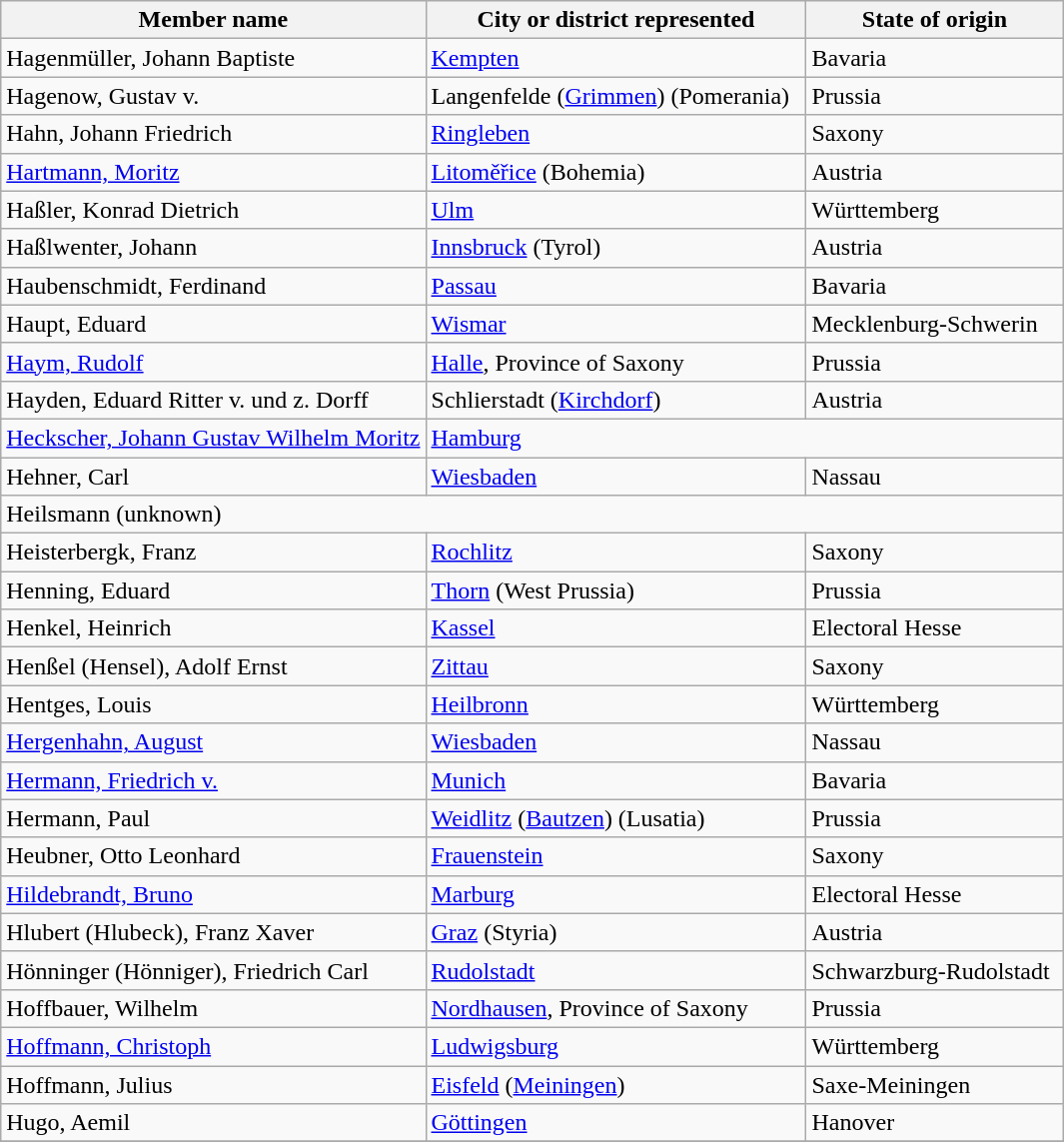<table class="wikitable">
<tr>
<th width="40%">Member name</th>
<th>City or district represented</th>
<th>State of origin</th>
</tr>
<tr>
<td>Hagenmüller, Johann Baptiste</td>
<td><a href='#'>Kempten</a></td>
<td>Bavaria</td>
</tr>
<tr>
<td>Hagenow, Gustav v.</td>
<td>Langenfelde (<a href='#'>Grimmen</a>) (Pomerania)</td>
<td>Prussia</td>
</tr>
<tr>
<td>Hahn, Johann Friedrich</td>
<td><a href='#'>Ringleben</a></td>
<td>Saxony</td>
</tr>
<tr>
<td><a href='#'>Hartmann, Moritz</a></td>
<td><a href='#'>Litoměřice</a> (Bohemia)</td>
<td>Austria</td>
</tr>
<tr>
<td>Haßler, Konrad Dietrich</td>
<td><a href='#'>Ulm</a></td>
<td>Württemberg</td>
</tr>
<tr>
<td>Haßlwenter, Johann</td>
<td><a href='#'>Innsbruck</a> (Tyrol)</td>
<td>Austria</td>
</tr>
<tr>
<td>Haubenschmidt, Ferdinand</td>
<td><a href='#'>Passau</a></td>
<td>Bavaria</td>
</tr>
<tr>
<td>Haupt, Eduard</td>
<td><a href='#'>Wismar</a></td>
<td>Mecklenburg-Schwerin</td>
</tr>
<tr>
<td><a href='#'>Haym, Rudolf</a></td>
<td><a href='#'>Halle</a>, Province of Saxony</td>
<td>Prussia</td>
</tr>
<tr>
<td>Hayden, Eduard Ritter v. und z. Dorff</td>
<td>Schlierstadt (<a href='#'>Kirchdorf</a>)</td>
<td>Austria</td>
</tr>
<tr>
<td><a href='#'>Heckscher, Johann Gustav Wilhelm Moritz</a></td>
<td colspan=2><a href='#'>Hamburg</a></td>
</tr>
<tr>
<td>Hehner, Carl</td>
<td><a href='#'>Wiesbaden</a></td>
<td>Nassau</td>
</tr>
<tr>
<td colspan=3>Heilsmann (unknown)</td>
</tr>
<tr>
<td>Heisterbergk, Franz</td>
<td><a href='#'>Rochlitz</a></td>
<td>Saxony</td>
</tr>
<tr>
<td>Henning, Eduard</td>
<td><a href='#'>Thorn</a> (West Prussia)</td>
<td>Prussia</td>
</tr>
<tr>
<td>Henkel, Heinrich</td>
<td><a href='#'>Kassel</a></td>
<td>Electoral Hesse</td>
</tr>
<tr>
<td>Henßel (Hensel), Adolf Ernst</td>
<td><a href='#'>Zittau</a></td>
<td>Saxony</td>
</tr>
<tr>
<td>Hentges, Louis</td>
<td><a href='#'>Heilbronn</a></td>
<td>Württemberg</td>
</tr>
<tr>
<td><a href='#'>Hergenhahn, August</a></td>
<td><a href='#'>Wiesbaden</a></td>
<td>Nassau</td>
</tr>
<tr>
<td><a href='#'>Hermann, Friedrich v.</a></td>
<td><a href='#'>Munich</a></td>
<td>Bavaria</td>
</tr>
<tr>
<td>Hermann, Paul</td>
<td><a href='#'>Weidlitz</a> (<a href='#'>Bautzen</a>) (Lusatia)</td>
<td>Prussia</td>
</tr>
<tr>
<td>Heubner, Otto Leonhard</td>
<td><a href='#'>Frauenstein</a></td>
<td>Saxony</td>
</tr>
<tr>
<td><a href='#'>Hildebrandt, Bruno</a></td>
<td><a href='#'>Marburg</a></td>
<td>Electoral Hesse</td>
</tr>
<tr>
<td>Hlubert (Hlubeck), Franz Xaver</td>
<td><a href='#'>Graz</a> (Styria)</td>
<td>Austria</td>
</tr>
<tr>
<td>Hönninger (Hönniger), Friedrich Carl</td>
<td><a href='#'>Rudolstadt</a></td>
<td>Schwarzburg-Rudolstadt</td>
</tr>
<tr>
<td>Hoffbauer, Wilhelm</td>
<td><a href='#'>Nordhausen</a>, Province of Saxony</td>
<td>Prussia</td>
</tr>
<tr>
<td><a href='#'>Hoffmann, Christoph</a></td>
<td><a href='#'>Ludwigsburg</a></td>
<td>Württemberg</td>
</tr>
<tr>
<td>Hoffmann, Julius</td>
<td><a href='#'>Eisfeld</a> (<a href='#'>Meiningen</a>)</td>
<td>Saxe-Meiningen</td>
</tr>
<tr>
<td>Hugo, Aemil</td>
<td><a href='#'>Göttingen</a></td>
<td>Hanover</td>
</tr>
<tr>
</tr>
</table>
